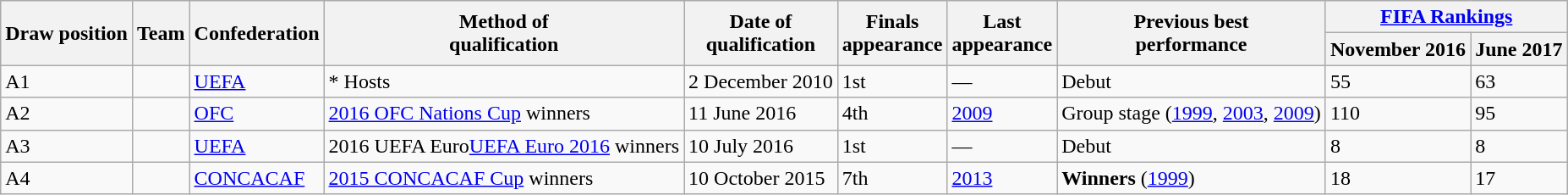<table class="wikitable sortable">
<tr>
<th rowspan=2>Draw position</th>
<th rowspan=2>Team</th>
<th rowspan=2>Confederation</th>
<th rowspan=2>Method of<br>qualification</th>
<th rowspan=2>Date of<br>qualification</th>
<th rowspan=2>Finals<br>appearance</th>
<th rowspan=2>Last<br>appearance</th>
<th rowspan=2>Previous best<br>performance</th>
<th colspan=2><a href='#'>FIFA Rankings</a></th>
</tr>
<tr>
<th>November 2016</th>
<th>June 2017</th>
</tr>
<tr>
<td>A1</td>
<td style=white-space:nowrap></td>
<td><a href='#'>UEFA</a></td>
<td><span>*</span> Hosts</td>
<td>2 December 2010</td>
<td data-sort-value="1">1st</td>
<td>—</td>
<td data-sort-value="0.0">Debut</td>
<td>55</td>
<td>63</td>
</tr>
<tr>
<td>A2</td>
<td style=white-space:nowrap></td>
<td><a href='#'>OFC</a></td>
<td><a href='#'>2016 OFC Nations Cup</a> winners</td>
<td>11 June 2016</td>
<td data-sort-value="4">4th</td>
<td><a href='#'>2009</a></td>
<td data-sort-value="1.3">Group stage (<a href='#'>1999</a>, <a href='#'>2003</a>, <a href='#'>2009</a>)</td>
<td>110</td>
<td>95</td>
</tr>
<tr>
<td>A3</td>
<td style=white-space:nowrap></td>
<td><a href='#'>UEFA</a></td>
<td><span>2016 UEFA Euro</span><a href='#'>UEFA Euro 2016</a> winners</td>
<td>10 July 2016</td>
<td data-sort-value="1">1st</td>
<td>—</td>
<td data-sort-value="0.0">Debut</td>
<td>8</td>
<td>8</td>
</tr>
<tr>
<td>A4</td>
<td style=white-space:nowrap></td>
<td><a href='#'>CONCACAF</a></td>
<td><a href='#'>2015 CONCACAF Cup</a> winners</td>
<td>10 October 2015</td>
<td data-sort-value="7">7th</td>
<td><a href='#'>2013</a></td>
<td data-sort-value="7.1"><strong>Winners</strong> (<a href='#'>1999</a>)</td>
<td>18</td>
<td>17</td>
</tr>
</table>
